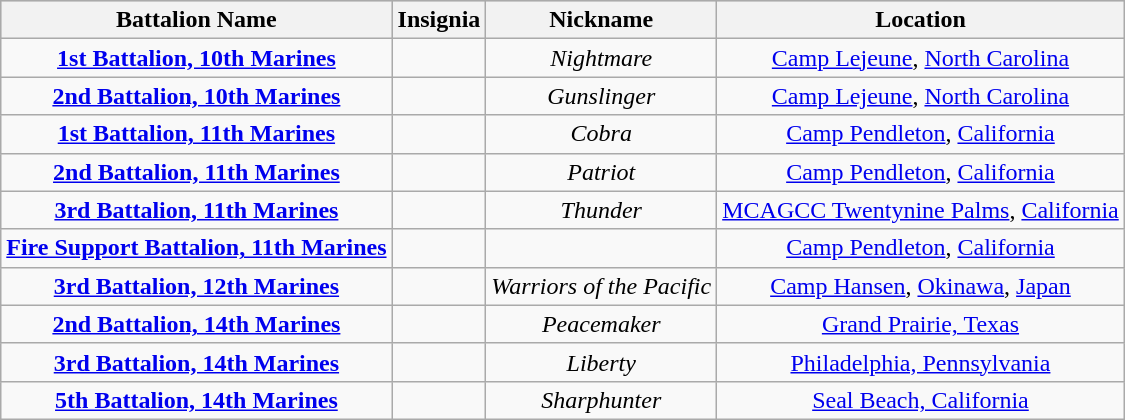<table class="wikitable" style="text-align:center;">
<tr style="background:#ccc;">
<th><strong>Battalion Name</strong></th>
<th><strong>Insignia</strong></th>
<th><strong>Nickname</strong></th>
<th><strong>Location</strong></th>
</tr>
<tr>
<td><strong><a href='#'>1st Battalion, 10th Marines</a></strong></td>
<td></td>
<td><em>Nightmare</em></td>
<td><a href='#'>Camp Lejeune</a>, <a href='#'>North Carolina</a></td>
</tr>
<tr>
<td><strong><a href='#'>2nd Battalion, 10th Marines</a></strong></td>
<td></td>
<td><em>Gunslinger</em></td>
<td><a href='#'>Camp Lejeune</a>, <a href='#'>North Carolina</a></td>
</tr>
<tr>
<td><strong><a href='#'>1st Battalion, 11th Marines</a></strong></td>
<td></td>
<td><em>Cobra</em></td>
<td><a href='#'>Camp Pendleton</a>, <a href='#'>California</a></td>
</tr>
<tr>
<td><strong><a href='#'>2nd Battalion, 11th Marines</a></strong></td>
<td></td>
<td><em>Patriot</em></td>
<td><a href='#'>Camp Pendleton</a>, <a href='#'>California</a></td>
</tr>
<tr>
<td><strong><a href='#'>3rd Battalion, 11th Marines</a></strong></td>
<td></td>
<td><em>Thunder</em></td>
<td><a href='#'>MCAGCC Twentynine Palms</a>, <a href='#'>California</a></td>
</tr>
<tr>
<td><strong><a href='#'>Fire Support Battalion, 11th Marines</a></strong></td>
<td></td>
<td></td>
<td><a href='#'>Camp Pendleton</a>, <a href='#'>California</a></td>
</tr>
<tr>
<td><strong><a href='#'>3rd Battalion, 12th Marines</a></strong></td>
<td></td>
<td><em>Warriors of the Pacific</em></td>
<td><a href='#'>Camp Hansen</a>, <a href='#'>Okinawa</a>, <a href='#'>Japan</a></td>
</tr>
<tr>
<td><strong><a href='#'>2nd Battalion, 14th Marines</a></strong></td>
<td></td>
<td><em>Peacemaker</em></td>
<td><a href='#'>Grand Prairie, Texas</a></td>
</tr>
<tr>
<td><strong><a href='#'>3rd Battalion, 14th Marines</a></strong></td>
<td></td>
<td><em>Liberty</em></td>
<td><a href='#'>Philadelphia, Pennsylvania</a></td>
</tr>
<tr>
<td><strong><a href='#'>5th Battalion, 14th Marines</a></strong></td>
<td></td>
<td><em>Sharphunter</em></td>
<td><a href='#'>Seal Beach, California</a></td>
</tr>
</table>
